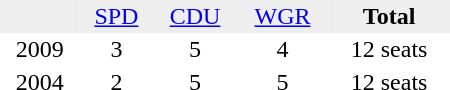<table border="0" cellpadding="2" cellspacing="0" width="300">
<tr bgcolor="#eeeeee" align="center">
<td></td>
<td><a href='#'>SPD</a></td>
<td><a href='#'>CDU</a></td>
<td><a href='#'>WGR</a></td>
<td><strong>Total</strong></td>
</tr>
<tr align="center">
<td>2009</td>
<td>3</td>
<td>5</td>
<td>4</td>
<td>12 seats</td>
</tr>
<tr align="center">
<td>2004</td>
<td>2</td>
<td>5</td>
<td>5</td>
<td>12 seats</td>
</tr>
</table>
